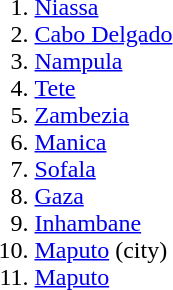<table border="0">
<tr>
<td style="vertical-align:middle;"><br><ol><li><a href='#'>Niassa</a></li><li><a href='#'>Cabo Delgado</a></li><li><a href='#'>Nampula</a></li><li><a href='#'>Tete</a></li><li><a href='#'>Zambezia</a></li><li><a href='#'>Manica</a></li><li><a href='#'>Sofala</a></li><li><a href='#'>Gaza</a></li><li><a href='#'>Inhambane</a></li><li><a href='#'>Maputo</a> (city)</li><li><a href='#'>Maputo</a></li></ol></td>
<td style="width:230px; vertical-align:middle;"></td>
</tr>
</table>
